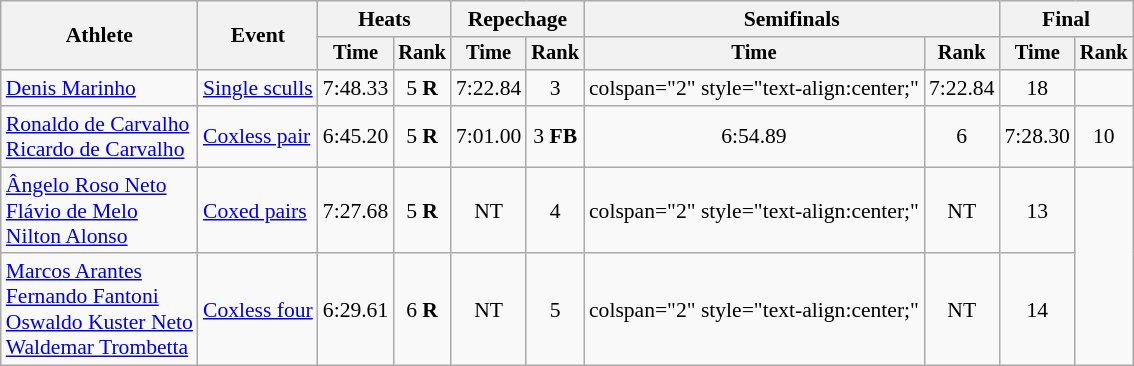<table class="wikitable" style="font-size:90%">
<tr>
<th rowspan="2">Athlete</th>
<th rowspan="2">Event</th>
<th colspan="2">Heats</th>
<th colspan="2">Repechage</th>
<th colspan="2">Semifinals</th>
<th colspan="2">Final</th>
</tr>
<tr style="font-size:95%">
<th>Time</th>
<th>Rank</th>
<th>Time</th>
<th>Rank</th>
<th>Time</th>
<th>Rank</th>
<th>Time</th>
<th>Rank</th>
</tr>
<tr align=center>
<td align=left><a href='#'>Denis Marinho</a></td>
<td align=left><a href='#'>Single sculls</a></td>
<td>7:48.33</td>
<td>5 <strong>R</strong></td>
<td>7:22.84</td>
<td>3</td>
<td>colspan="2" style="text-align:center;" </td>
<td>7:22.84</td>
<td>18</td>
</tr>
<tr align=center>
<td align=left><a href='#'>Ronaldo de Carvalho</a><br><a href='#'>Ricardo de Carvalho</a></td>
<td align=left><a href='#'>Coxless pair</a></td>
<td>6:45.20</td>
<td>5 <strong>R</strong></td>
<td>7:01.00</td>
<td>3 <strong>FB</strong></td>
<td>6:54.89</td>
<td>6</td>
<td>7:28.30</td>
<td>10</td>
</tr>
<tr align=center>
<td align=left><a href='#'>Ângelo Roso Neto</a><br><a href='#'>Flávio de Melo</a><br><a href='#'>Nilton Alonso</a></td>
<td align=left><a href='#'>Coxed pairs</a></td>
<td>7:27.68</td>
<td>5 <strong>R</strong></td>
<td>NT</td>
<td>4</td>
<td>colspan="2" style="text-align:center;" </td>
<td>NT</td>
<td>13</td>
</tr>
<tr align=center>
<td align=left><a href='#'>Marcos Arantes</a><br><a href='#'>Fernando Fantoni</a><br><a href='#'>Oswaldo Kuster Neto</a><br><a href='#'>Waldemar Trombetta</a></td>
<td align=left><a href='#'>Coxless four</a></td>
<td>6:29.61</td>
<td>6 <strong>R</strong></td>
<td>NT</td>
<td>5</td>
<td>colspan="2" style="text-align:center;" </td>
<td>NT</td>
<td>14</td>
</tr>
</table>
